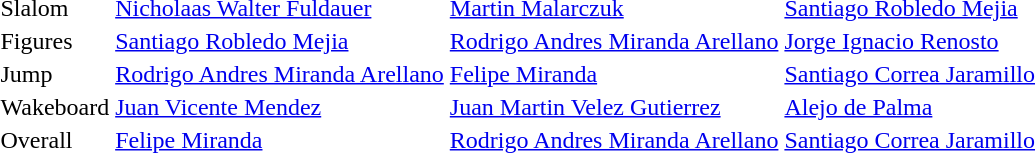<table>
<tr>
<td>Slalom <br></td>
<td><a href='#'>Nicholaas Walter Fuldauer</a><br><em></em></td>
<td><a href='#'>Martin Malarczuk</a><br><em></em></td>
<td><a href='#'>Santiago Robledo Mejia</a><br><em></em></td>
</tr>
<tr>
<td>Figures <br></td>
<td><a href='#'>Santiago Robledo Mejia</a><br><em></em></td>
<td><a href='#'>Rodrigo Andres Miranda Arellano</a><br><em></em></td>
<td><a href='#'>Jorge Ignacio Renosto</a><br><em></em></td>
</tr>
<tr>
<td>Jump <br></td>
<td><a href='#'>Rodrigo Andres Miranda Arellano</a><br><em></em></td>
<td><a href='#'>Felipe Miranda</a><br><em></em></td>
<td><a href='#'>Santiago Correa Jaramillo</a><br><em></em></td>
</tr>
<tr>
<td>Wakeboard <br></td>
<td><a href='#'>Juan Vicente Mendez</a><br><em></em></td>
<td><a href='#'>Juan Martin Velez Gutierrez</a><br><em></em></td>
<td><a href='#'>Alejo de Palma</a><br><em></em></td>
</tr>
<tr>
<td>Overall <br></td>
<td><a href='#'>Felipe Miranda</a><br><em></em></td>
<td><a href='#'>Rodrigo Andres Miranda Arellano</a><br><em></em></td>
<td><a href='#'>Santiago Correa Jaramillo</a><br><em></em></td>
</tr>
</table>
